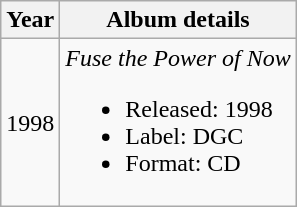<table class ="wikitable">
<tr>
<th>Year</th>
<th>Album details</th>
</tr>
<tr>
<td>1998</td>
<td><em>Fuse the Power of Now</em><br><ul><li>Released: 1998</li><li>Label: DGC</li><li>Format: CD</li></ul></td>
</tr>
</table>
